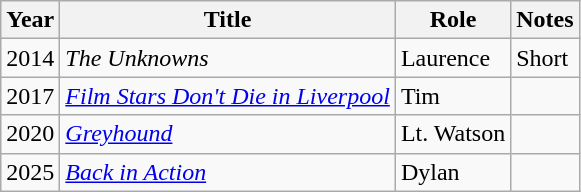<table class="wikitable sortable">
<tr>
<th>Year</th>
<th>Title</th>
<th>Role</th>
<th class="unsortable">Notes</th>
</tr>
<tr>
<td>2014</td>
<td><em>The Unknowns </em></td>
<td>Laurence</td>
<td>Short</td>
</tr>
<tr>
<td>2017</td>
<td><em><a href='#'>Film Stars Don't Die in Liverpool</a></em></td>
<td>Tim</td>
<td></td>
</tr>
<tr>
<td>2020</td>
<td><em><a href='#'>Greyhound</a></em></td>
<td>Lt. Watson</td>
<td></td>
</tr>
<tr>
<td>2025</td>
<td><em><a href='#'>Back in Action</a></em></td>
<td>Dylan</td>
<td></td>
</tr>
</table>
